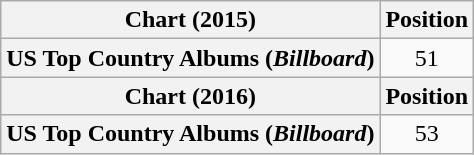<table class="wikitable plainrowheaders" style="text-align:center">
<tr>
<th scope="col">Chart (2015)</th>
<th scope="col">Position</th>
</tr>
<tr>
<th scope="row">US Top Country Albums (<em>Billboard</em>)</th>
<td>51</td>
</tr>
<tr>
<th scope="col">Chart (2016)</th>
<th scope="col">Position</th>
</tr>
<tr>
<th scope="row">US Top Country Albums (<em>Billboard</em>)</th>
<td>53</td>
</tr>
</table>
